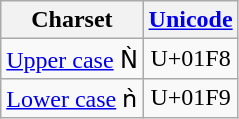<table class="wikitable">
<tr>
<th>Charset</th>
<th><a href='#'>Unicode</a></th>
</tr>
<tr>
<td><a href='#'>Upper case</a> Ǹ</td>
<td style="text-align:center;">U+01F8</td>
</tr>
<tr>
<td><a href='#'>Lower case</a> ǹ</td>
<td style="text-align:center;">U+01F9</td>
</tr>
</table>
